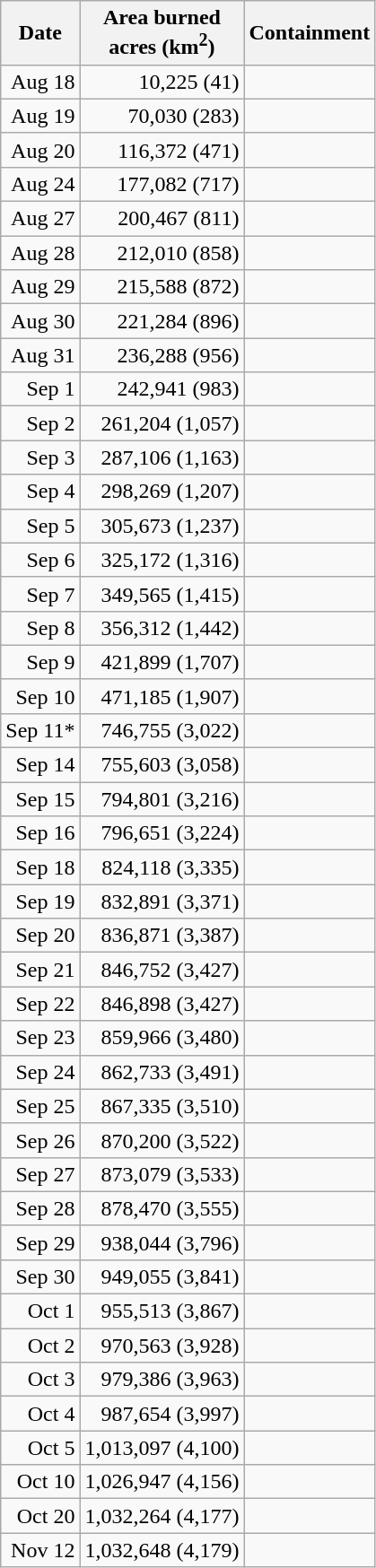<table class="wikitable" style="text-align: right;">
<tr>
<th>Date</th>
<th>Area burned<br>acres (km<sup>2</sup>)</th>
<th>Containment</th>
</tr>
<tr>
<td>Aug 18</td>
<td>10,225 (41)</td>
<td style="text-align: left;"></td>
</tr>
<tr>
<td>Aug 19</td>
<td>70,030 (283)</td>
<td style="text-align: left;"></td>
</tr>
<tr>
<td>Aug 20</td>
<td>116,372 (471)</td>
<td style="text-align: left;"></td>
</tr>
<tr>
<td>Aug 24</td>
<td>177,082 (717)</td>
<td style="text-align: left;"></td>
</tr>
<tr>
<td>Aug 27</td>
<td>200,467 (811)</td>
<td style="text-align: left;"></td>
</tr>
<tr>
<td>Aug 28</td>
<td>212,010 (858)</td>
<td style="text-align: left;"></td>
</tr>
<tr>
<td>Aug 29</td>
<td>215,588 (872)</td>
<td style="text-align: left;"></td>
</tr>
<tr>
<td>Aug 30</td>
<td>221,284 (896)</td>
<td style="text-align: left;"></td>
</tr>
<tr>
<td>Aug 31</td>
<td>236,288 (956)</td>
<td style="text-align: left;"></td>
</tr>
<tr>
<td>Sep 1</td>
<td>242,941 (983)</td>
<td style="text-align: left;"></td>
</tr>
<tr>
<td>Sep 2</td>
<td>261,204 (1,057)</td>
<td style="text-align: left;"></td>
</tr>
<tr>
<td>Sep 3</td>
<td>287,106 (1,163)</td>
<td style="text-align: left;"></td>
</tr>
<tr>
<td>Sep 4</td>
<td>298,269 (1,207)</td>
<td style="text-align: left;"></td>
</tr>
<tr>
<td>Sep 5</td>
<td>305,673 (1,237)</td>
<td style="text-align: left;"></td>
</tr>
<tr>
<td>Sep 6</td>
<td>325,172 (1,316)</td>
<td style="text-align: left;"></td>
</tr>
<tr>
<td>Sep 7</td>
<td>349,565 (1,415)</td>
<td style="text-align: left;"></td>
</tr>
<tr>
<td>Sep 8</td>
<td>356,312 (1,442)</td>
<td style="text-align: left;"></td>
</tr>
<tr>
<td>Sep 9</td>
<td>421,899 (1,707)</td>
<td style="text-align: left;"></td>
</tr>
<tr>
<td>Sep 10</td>
<td>471,185 (1,907)</td>
<td style="text-align: left;"></td>
</tr>
<tr>
<td>Sep 11*</td>
<td>746,755 (3,022)</td>
<td style="text-align: left;"></td>
</tr>
<tr>
<td>Sep 14</td>
<td>755,603 (3,058)</td>
<td style="text-align: left;"></td>
</tr>
<tr>
<td>Sep 15</td>
<td>794,801 (3,216)</td>
<td style="text-align: left;"></td>
</tr>
<tr>
<td>Sep 16</td>
<td>796,651 (3,224)</td>
<td style="text-align: left;"></td>
</tr>
<tr>
<td>Sep 18</td>
<td>824,118 (3,335)</td>
<td style="text-align: left;"></td>
</tr>
<tr>
<td>Sep 19</td>
<td>832,891 (3,371)</td>
<td style="text-align: left;"></td>
</tr>
<tr>
<td>Sep 20</td>
<td>836,871 (3,387)</td>
<td style="text-align: left;"></td>
</tr>
<tr>
<td>Sep 21</td>
<td>846,752 (3,427)</td>
<td style="text-align: left;"></td>
</tr>
<tr>
<td>Sep 22</td>
<td>846,898 (3,427)</td>
<td style="text-align: left;"></td>
</tr>
<tr>
<td>Sep 23</td>
<td>859,966 (3,480)</td>
<td style="text-align: left;"></td>
</tr>
<tr>
<td>Sep 24</td>
<td>862,733 (3,491)</td>
<td style="text-align: left;"></td>
</tr>
<tr>
<td>Sep 25</td>
<td>867,335 (3,510)</td>
<td style="text-align: left;"></td>
</tr>
<tr>
<td>Sep 26</td>
<td>870,200 (3,522)</td>
<td style="text-align: left;"></td>
</tr>
<tr>
<td>Sep 27</td>
<td>873,079 (3,533)</td>
<td style="text-align: left;"></td>
</tr>
<tr>
<td>Sep 28</td>
<td>878,470 (3,555)</td>
<td style="text-align: left;"></td>
</tr>
<tr>
<td>Sep 29</td>
<td>938,044 (3,796)</td>
<td style="text-align: left;"></td>
</tr>
<tr>
<td>Sep 30</td>
<td>949,055 (3,841)</td>
<td style="text-align: left;"></td>
</tr>
<tr>
<td>Oct 1</td>
<td>955,513 (3,867)</td>
<td style="text-align: left;"></td>
</tr>
<tr>
<td>Oct 2</td>
<td>970,563 (3,928)</td>
<td style="text-align: left;"></td>
</tr>
<tr>
<td>Oct 3</td>
<td>979,386 (3,963)</td>
<td style="text-align: left;"></td>
</tr>
<tr>
<td>Oct 4</td>
<td>987,654 (3,997)</td>
<td style="text-align: left;"></td>
</tr>
<tr>
<td>Oct 5</td>
<td>1,013,097 (4,100)</td>
<td style="text-align: left;"></td>
</tr>
<tr>
<td>Oct 10</td>
<td>1,026,947 (4,156)</td>
<td style="text-align: left;"></td>
</tr>
<tr>
<td>Oct 20</td>
<td>1,032,264 (4,177)</td>
<td style="text-align: left;"></td>
</tr>
<tr>
<td>Nov 12</td>
<td>1,032,648 (4,179)</td>
<td style="text-align: left;"></td>
</tr>
</table>
